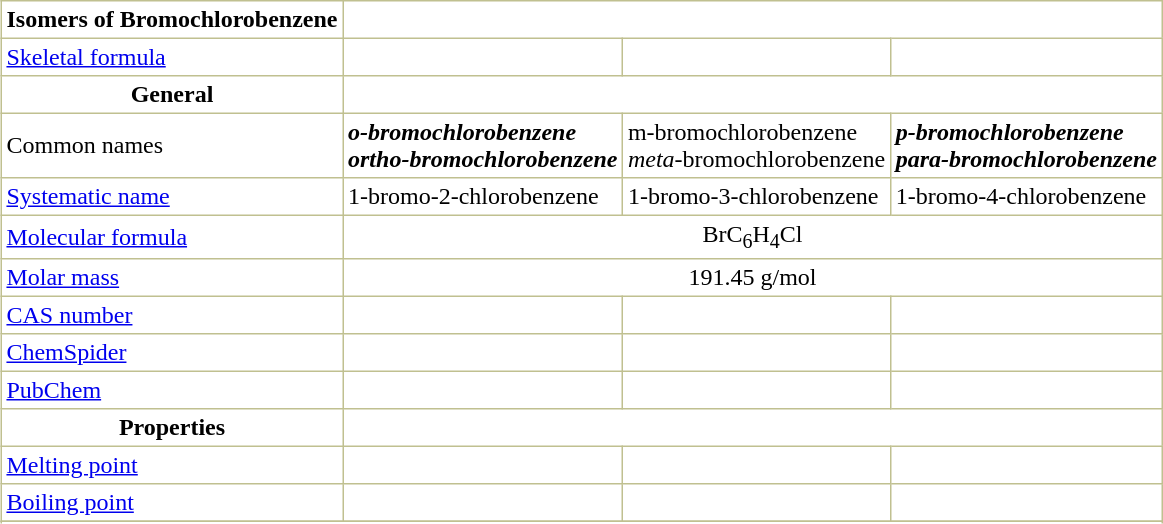<table align="right" border="1" cellspacing="0" cellpadding="3" style="margin: 0 0 0 0.5em; background: #FFFFFF; border-collapse: collapse; border-color: #C0C090;">
<tr>
<th>Isomers of Bromochlorobenzene</th>
</tr>
<tr>
<td><a href='#'>Skeletal formula</a></td>
<td></td>
<td></td>
<td></td>
</tr>
<tr>
<th>General</th>
</tr>
<tr>
<td>Common names</td>
<td><strong><em>o<em>-bromochlorobenzene<strong><br></em>ortho<em>-bromochlorobenzene</td>
<td></em></strong>m</em>-bromochlorobenzene</strong><br><em>meta</em>-bromochlorobenzene</td>
<td><strong><em>p<em>-bromochlorobenzene<strong><br></em>para<em>-bromochlorobenzene</td>
</tr>
<tr>
<td><a href='#'>Systematic name</a></td>
<td>1-bromo-2-chlorobenzene</td>
<td>1-bromo-3-chlorobenzene</td>
<td>1-bromo-4-chlorobenzene</td>
</tr>
<tr>
<td><a href='#'>Molecular formula</a></td>
<td align="center" colspan="3">BrC<sub>6</sub>H<sub>4</sub>Cl</td>
</tr>
<tr>
<td><a href='#'>Molar mass</a></td>
<td align="center" colspan="3">191.45 g/mol</td>
</tr>
<tr>
<td><a href='#'>CAS number</a></td>
<td></td>
<td></td>
<td></td>
</tr>
<tr>
<td><a href='#'>ChemSpider</a></td>
<td></td>
<td></td>
<td></td>
</tr>
<tr>
<td><a href='#'>PubChem</a> </td>
<td></td>
<td></td>
<td></td>
</tr>
<tr>
<th>Properties</th>
</tr>
<tr>
<td><a href='#'>Melting point</a></td>
<td></td>
<td></td>
<td></td>
</tr>
<tr>
<td><a href='#'>Boiling point</a></td>
<td></td>
<td></td>
<td></td>
</tr>
<tr>
</tr>
<tr>
</tr>
</table>
